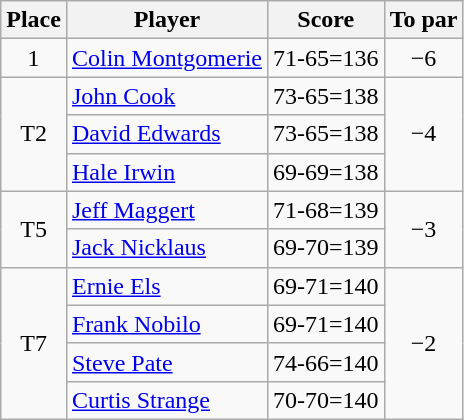<table class="wikitable">
<tr>
<th>Place</th>
<th>Player</th>
<th>Score</th>
<th>To par</th>
</tr>
<tr>
<td align=center>1</td>
<td> <a href='#'>Colin Montgomerie</a></td>
<td align=center>71-65=136</td>
<td align=center>−6</td>
</tr>
<tr>
<td rowspan="3" align=center>T2</td>
<td> <a href='#'>John Cook</a></td>
<td align=center>73-65=138</td>
<td rowspan="3" align=center>−4</td>
</tr>
<tr>
<td> <a href='#'>David Edwards</a></td>
<td align=center>73-65=138</td>
</tr>
<tr>
<td> <a href='#'>Hale Irwin</a></td>
<td align=center>69-69=138</td>
</tr>
<tr>
<td rowspan="2" align=center>T5</td>
<td> <a href='#'>Jeff Maggert</a></td>
<td align=center>71-68=139</td>
<td rowspan="2" align=center>−3</td>
</tr>
<tr>
<td> <a href='#'>Jack Nicklaus</a></td>
<td align=center>69-70=139</td>
</tr>
<tr>
<td rowspan="4" align=center>T7</td>
<td> <a href='#'>Ernie Els</a></td>
<td align=center>69-71=140</td>
<td rowspan="4" align=center>−2</td>
</tr>
<tr>
<td> <a href='#'>Frank Nobilo</a></td>
<td align=center>69-71=140</td>
</tr>
<tr>
<td> <a href='#'>Steve Pate</a></td>
<td align=center>74-66=140</td>
</tr>
<tr>
<td> <a href='#'>Curtis Strange</a></td>
<td align=center>70-70=140</td>
</tr>
</table>
